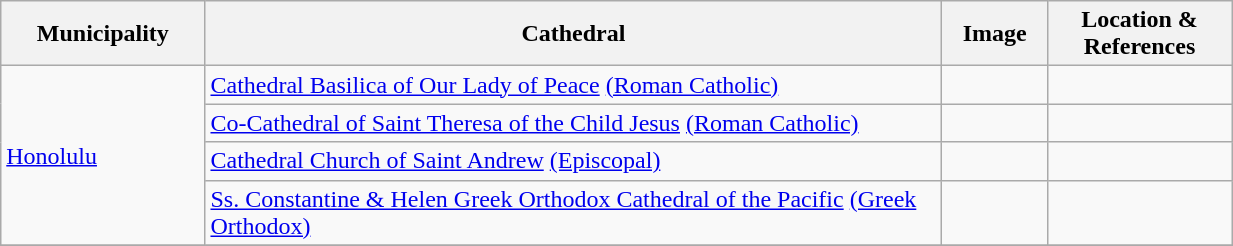<table width=65% class="wikitable">
<tr>
<th width = 10%>Municipality</th>
<th width = 40%>Cathedral</th>
<th width = 5%>Image</th>
<th width = 10%>Location & References</th>
</tr>
<tr>
<td rowspan=4><a href='#'>Honolulu</a></td>
<td><a href='#'>Cathedral Basilica of Our Lady of Peace</a> <a href='#'>(Roman Catholic)</a></td>
<td></td>
<td><small></small><br></td>
</tr>
<tr>
<td><a href='#'>Co-Cathedral of Saint Theresa of the Child Jesus</a> <a href='#'>(Roman Catholic)</a></td>
<td></td>
<td><small></small><br></td>
</tr>
<tr>
<td><a href='#'>Cathedral Church of Saint Andrew</a> <a href='#'>(Episcopal)</a></td>
<td></td>
<td><small></small><br></td>
</tr>
<tr>
<td><a href='#'>Ss. Constantine & Helen Greek Orthodox Cathedral of the Pacific</a> <a href='#'>(Greek Orthodox)</a></td>
<td></td>
<td><small></small><br></td>
</tr>
<tr>
</tr>
</table>
